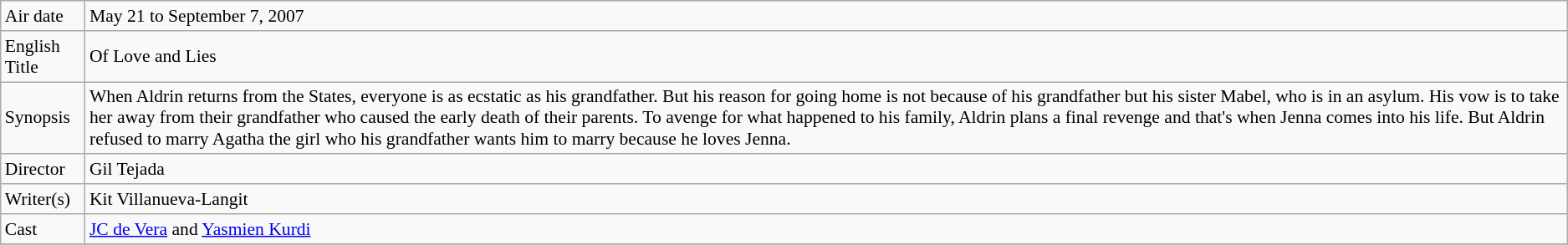<table class="wikitable" style="font-size:90%;">
<tr>
<td>Air date</td>
<td>May 21 to September 7, 2007</td>
</tr>
<tr>
<td>English Title</td>
<td>Of Love and Lies</td>
</tr>
<tr>
<td>Synopsis</td>
<td>When Aldrin returns from the States, everyone is as ecstatic as his grandfather. But his reason for going home is not because of his grandfather but his sister Mabel, who is in an asylum. His vow is to take her away from their grandfather who caused the early death of their parents. To avenge for what happened to his family, Aldrin plans a final revenge and that's when Jenna comes into his life. But Aldrin refused to marry Agatha the girl who his grandfather wants him to marry because he loves Jenna.</td>
</tr>
<tr>
<td>Director</td>
<td>Gil Tejada</td>
</tr>
<tr>
<td>Writer(s)</td>
<td>Kit Villanueva-Langit</td>
</tr>
<tr>
<td>Cast</td>
<td><a href='#'>JC de Vera</a> and <a href='#'>Yasmien Kurdi</a></td>
</tr>
<tr>
</tr>
</table>
